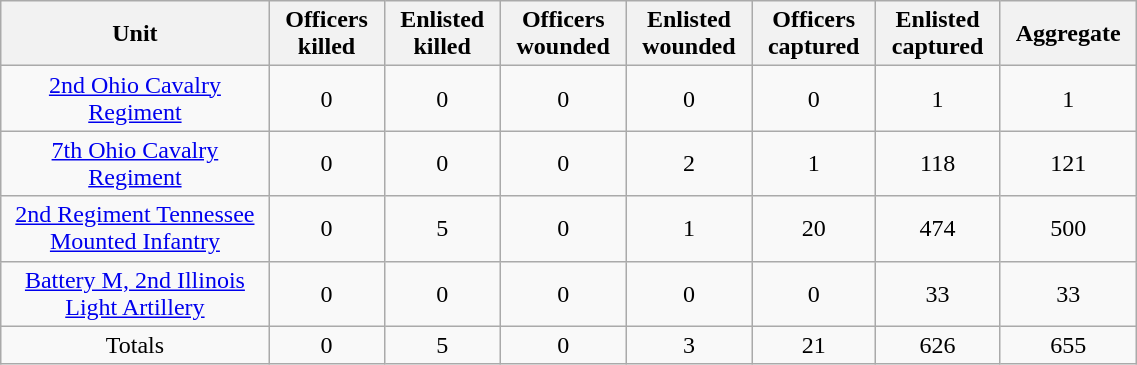<table class="wikitable" style="text-align:center; width:60%;">
<tr>
<th width=18%>Unit</th>
<th width=6%>Officers killed</th>
<th width=6%>Enlisted killed</th>
<th width=6%>Officers wounded</th>
<th width=6%>Enlisted wounded</th>
<th width=6%>Officers captured</th>
<th width=6%>Enlisted captured</th>
<th width=6%>Aggregate</th>
</tr>
<tr>
<td rowspan=1><a href='#'>2nd Ohio Cavalry Regiment</a></td>
<td>0</td>
<td>0</td>
<td>0</td>
<td>0</td>
<td>0</td>
<td>1</td>
<td>1</td>
</tr>
<tr>
<td rowspan=1><a href='#'>7th Ohio Cavalry Regiment</a></td>
<td>0</td>
<td>0</td>
<td>0</td>
<td>2</td>
<td>1</td>
<td>118</td>
<td>121</td>
</tr>
<tr>
<td rowspan=1><a href='#'>2nd Regiment Tennessee Mounted Infantry</a></td>
<td>0</td>
<td>5</td>
<td>0</td>
<td>1</td>
<td>20</td>
<td>474</td>
<td>500</td>
</tr>
<tr>
<td rowspan=1><a href='#'>Battery M, 2nd Illinois Light Artillery</a></td>
<td>0</td>
<td>0</td>
<td>0</td>
<td>0</td>
<td>0</td>
<td>33</td>
<td>33</td>
</tr>
<tr>
<td rowspan=1>Totals</td>
<td>0</td>
<td>5</td>
<td>0</td>
<td>3</td>
<td>21</td>
<td>626</td>
<td>655</td>
</tr>
</table>
